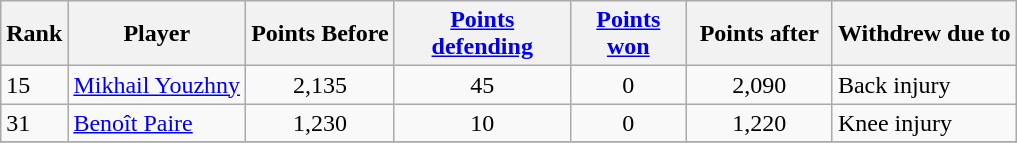<table class="wikitable sortable">
<tr>
<th>Rank</th>
<th>Player</th>
<th>Points Before</th>
<th style="width:110px;"><a href='#'>Points defending</a></th>
<th style="width:70px;"><a href='#'>Points won</a></th>
<th style="width:90px;">Points after</th>
<th>Withdrew due to</th>
</tr>
<tr>
<td>15</td>
<td> <a href='#'>Mikhail Youzhny</a></td>
<td style="text-align: center">2,135</td>
<td style="text-align: center">45</td>
<td style="text-align: center">0</td>
<td style="text-align: center">2,090</td>
<td>Back injury</td>
</tr>
<tr>
<td>31</td>
<td> <a href='#'>Benoît Paire</a></td>
<td style="text-align: center">1,230</td>
<td style="text-align: center">10</td>
<td style="text-align: center">0</td>
<td style="text-align: center">1,220</td>
<td>Knee injury</td>
</tr>
<tr>
</tr>
</table>
